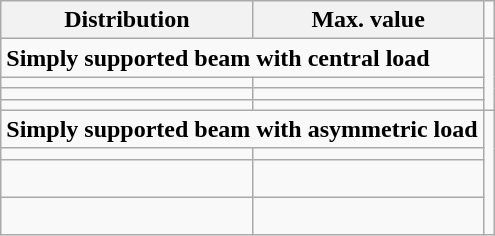<table class="wikitable">
<tr>
<th>Distribution</th>
<th>Max. value</th>
</tr>
<tr>
<td colspan="2"><strong>Simply supported beam with central load</strong></td>
<td rowspan="4"></td>
</tr>
<tr>
<td></td>
<td></td>
</tr>
<tr>
<td></td>
<td></td>
</tr>
<tr>
<td></td>
<td></td>
</tr>
<tr>
<td colspan="2"><strong>Simply supported beam with asymmetric load</strong></td>
<td rowspan="4"></td>
</tr>
<tr>
<td></td>
<td></td>
</tr>
<tr>
<td></td>
<td><br></td>
</tr>
<tr>
<td></td>
<td><br></td>
</tr>
</table>
